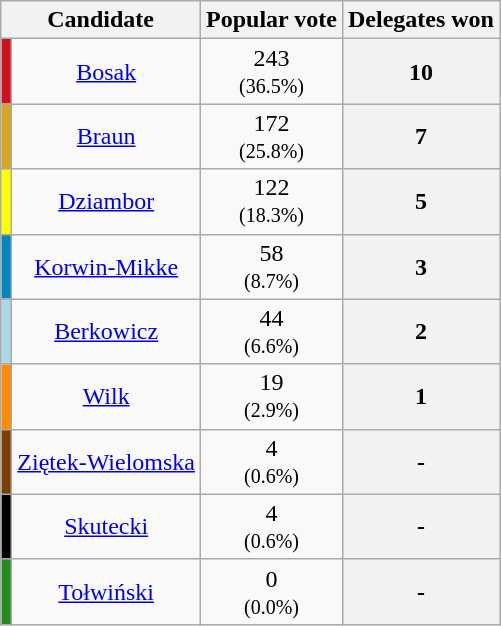<table class="wikitable sortable" style="text-align:center;">
<tr>
<th colspan=2>Candidate</th>
<th>Popular vote</th>
<th>Delegates won</th>
</tr>
<tr>
<td style="background:#CF1020;"></td>
<td><a href='#'>Bosak</a></td>
<td>243<br><small>(36.5%)</small></td>
<th scope="row" data-sort-value="10">10</th>
</tr>
<tr>
<td style="background:#DAA520;"></td>
<td><a href='#'>Braun</a></td>
<td>172<br><small>(25.8%)</small></td>
<th scope="row" data-sort-value="7">7</th>
</tr>
<tr>
<td style="background:#FFFF00;"></td>
<td><a href='#'>Dziambor</a></td>
<td>122<br><small>(18.3%)</small></td>
<th scope="row" data-sort-value="5">5</th>
</tr>
<tr>
<td style="background:#0087BD;"></td>
<td><a href='#'>Korwin-Mikke</a></td>
<td>58<br><small>(8.7%)</small></td>
<th scope="row" data-sort-value="3">3</th>
</tr>
<tr>
<td style="background:#ADD8E6;"></td>
<td><a href='#'>Berkowicz</a></td>
<td>44<br><small>(6.6%)</small></td>
<th scope="row" data-sort-value="2">2</th>
</tr>
<tr>
<td style="background:#FF8C00;"></td>
<td><a href='#'>Wilk</a></td>
<td>19<br><small>(2.9%)</small></td>
<th scope="row" data-sort-value="1">1</th>
</tr>
<tr>
<td style="background:#7B3F00;"></td>
<td><a href='#'>Ziętek-Wielomska</a></td>
<td>4<br><small>(0.6%)</small></td>
<th scope="row" data-sort-value="-">-</th>
</tr>
<tr>
<td style="background:#000000;"></td>
<td><a href='#'>Skutecki</a></td>
<td>4<br><small>(0.6%)</small></td>
<th scope="row" data-sort-value="-">-</th>
</tr>
<tr>
<td style="background:#228B22;"></td>
<td><a href='#'>Tołwiński</a></td>
<td>0<br><small>(0.0%)</small></td>
<th scope="row" data-sort-value="-">-</th>
</tr>
</table>
